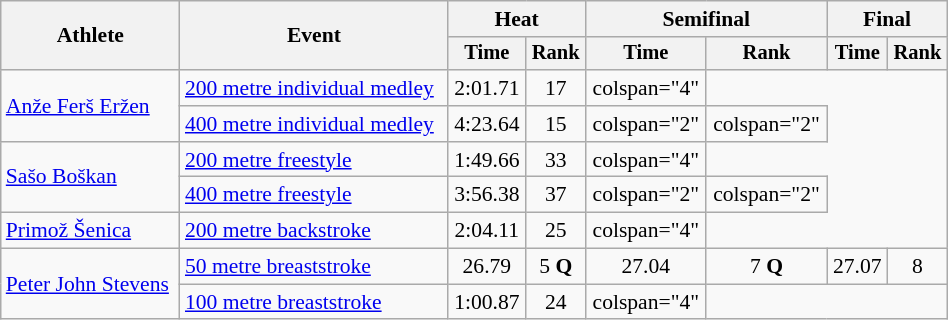<table class="wikitable" style="text-align:center; font-size:90%; width:50%;">
<tr>
<th rowspan="2">Athlete</th>
<th rowspan="2">Event</th>
<th colspan="2">Heat</th>
<th colspan="2">Semifinal</th>
<th colspan="2">Final</th>
</tr>
<tr style="font-size:95%">
<th>Time</th>
<th>Rank</th>
<th>Time</th>
<th>Rank</th>
<th>Time</th>
<th>Rank</th>
</tr>
<tr align=center>
<td align=left rowspan=2><a href='#'>Anže Ferš Eržen</a></td>
<td align=left><a href='#'>200 metre individual medley</a></td>
<td>2:01.71</td>
<td>17</td>
<td>colspan="4"  </td>
</tr>
<tr align=center>
<td align=left><a href='#'>400 metre individual medley</a></td>
<td>4:23.64</td>
<td>15</td>
<td>colspan="2"  </td>
<td>colspan="2"  </td>
</tr>
<tr align=center>
<td align=left rowspan=2><a href='#'>Sašo Boškan</a></td>
<td align=left><a href='#'>200 metre freestyle</a></td>
<td>1:49.66</td>
<td>33</td>
<td>colspan="4"  </td>
</tr>
<tr align=center>
<td align=left><a href='#'>400 metre freestyle</a></td>
<td>3:56.38</td>
<td>37</td>
<td>colspan="2"  </td>
<td>colspan="2"  </td>
</tr>
<tr align=center>
<td align=left><a href='#'>Primož Šenica</a></td>
<td align=left><a href='#'>200 metre backstroke</a></td>
<td>2:04.11</td>
<td>25</td>
<td>colspan="4"  </td>
</tr>
<tr align=center>
<td align=left rowspan=2><a href='#'>Peter John Stevens</a></td>
<td align=left><a href='#'>50 metre breaststroke</a></td>
<td>26.79</td>
<td>5 <strong>Q</strong></td>
<td>27.04</td>
<td>7 <strong>Q</strong></td>
<td>27.07</td>
<td>8</td>
</tr>
<tr align=center>
<td align=left><a href='#'>100 metre breaststroke</a></td>
<td>1:00.87</td>
<td>24</td>
<td>colspan="4"  </td>
</tr>
</table>
